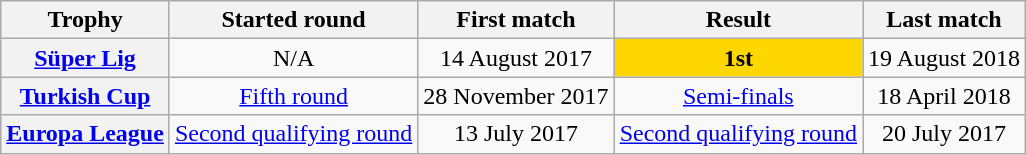<table class="wikitable">
<tr>
<th>Trophy</th>
<th>Started round</th>
<th>First match</th>
<th>Result</th>
<th>Last match</th>
</tr>
<tr>
<th><a href='#'>Süper Lig</a></th>
<td style="text-align:center;">N/A</td>
<td style="text-align:center;">14 August 2017</td>
<td bgcolor="gold" align="center"><strong>1st</strong></td>
<td style="text-align:center;">19 August 2018</td>
</tr>
<tr>
<th><a href='#'>Turkish Cup</a></th>
<td style="text-align:center;"><a href='#'>Fifth round</a></td>
<td style="text-align:center;">28 November 2017</td>
<td style="text-align:center;"><a href='#'>Semi-finals</a></td>
<td style="text-align:center;">18 April 2018</td>
</tr>
<tr>
<th><a href='#'>Europa League</a></th>
<td style="text-align:center;"><a href='#'>Second qualifying round</a></td>
<td style="text-align:center;">13 July 2017</td>
<td style="text-align:center;"><a href='#'>Second qualifying round</a></td>
<td style="text-align:center;">20 July 2017</td>
</tr>
</table>
